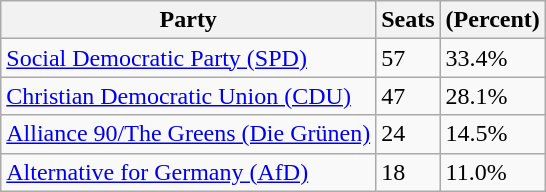<table class="wikitable">
<tr>
<th>Party</th>
<th>Seats</th>
<th>(Percent)</th>
</tr>
<tr>
<td><a href='#'>Social Democratic Party (SPD)</a></td>
<td>57</td>
<td>33.4%</td>
</tr>
<tr>
<td><a href='#'>Christian Democratic Union (CDU)</a></td>
<td>47</td>
<td>28.1%</td>
</tr>
<tr>
<td><a href='#'>Alliance 90/The Greens (Die Grünen)</a></td>
<td>24</td>
<td>14.5%</td>
</tr>
<tr>
<td><a href='#'>Alternative for Germany (AfD)</a></td>
<td>18</td>
<td>11.0%</td>
</tr>
</table>
